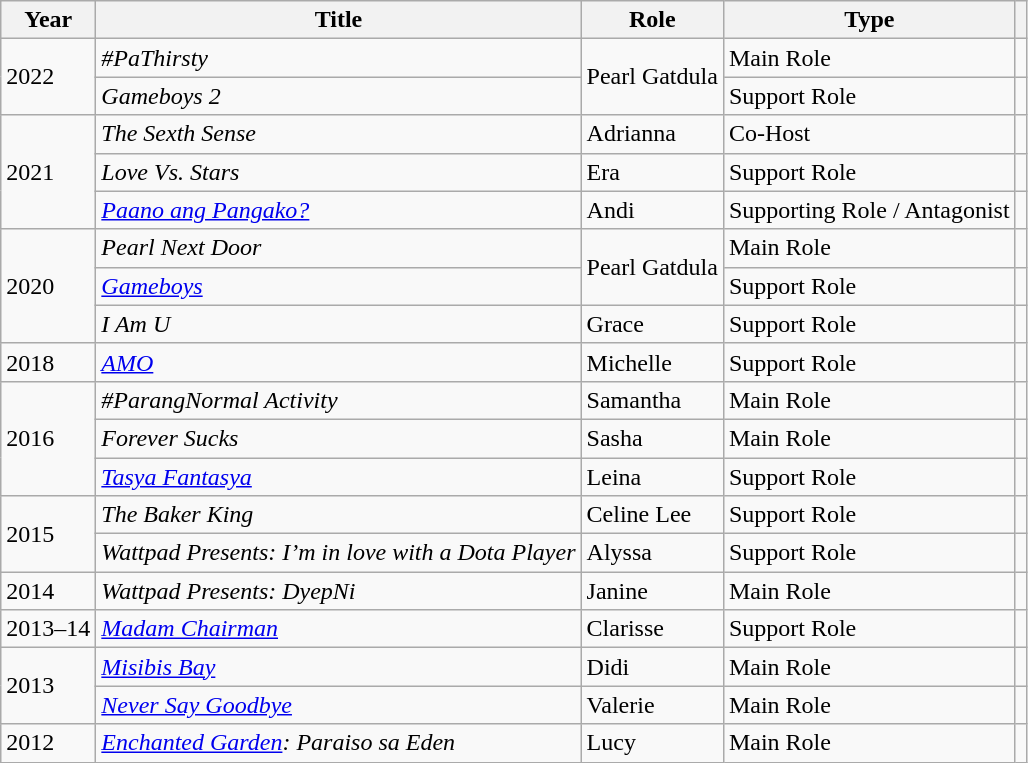<table class="wikitable"  style="font-size:100%">
<tr>
<th>Year</th>
<th>Title</th>
<th>Role</th>
<th>Type</th>
<th></th>
</tr>
<tr>
<td rowspan="2">2022</td>
<td><em>#PaThirsty</em></td>
<td rowspan="2">Pearl Gatdula</td>
<td>Main Role</td>
<td></td>
</tr>
<tr>
<td><em>Gameboys 2</em></td>
<td>Support Role</td>
<td></td>
</tr>
<tr>
<td rowspan="3">2021</td>
<td><em>The Sexth Sense</em></td>
<td>Adrianna</td>
<td>Co-Host</td>
<td></td>
</tr>
<tr>
<td><em>Love Vs. Stars</em></td>
<td>Era</td>
<td>Support Role</td>
<td></td>
</tr>
<tr>
<td><em><a href='#'>Paano ang Pangako?</a></em></td>
<td>Andi</td>
<td>Supporting Role / Antagonist</td>
<td></td>
</tr>
<tr>
<td rowspan="3">2020</td>
<td><em>Pearl Next Door</em></td>
<td rowspan="2">Pearl Gatdula</td>
<td>Main Role</td>
<td></td>
</tr>
<tr>
<td><em><a href='#'>Gameboys</a></em></td>
<td>Support Role</td>
<td></td>
</tr>
<tr>
<td><em>I Am U</em></td>
<td>Grace</td>
<td>Support Role</td>
<td></td>
</tr>
<tr>
<td>2018</td>
<td><em><a href='#'>AMO</a></em></td>
<td>Michelle</td>
<td>Support Role</td>
<td></td>
</tr>
<tr>
<td rowspan="3">2016</td>
<td><em>#ParangNormal Activity</em></td>
<td>Samantha</td>
<td>Main Role</td>
<td></td>
</tr>
<tr>
<td><em>Forever Sucks</em></td>
<td>Sasha</td>
<td>Main Role</td>
<td></td>
</tr>
<tr>
<td><em><a href='#'>Tasya Fantasya</a></em></td>
<td>Leina</td>
<td>Support Role</td>
<td></td>
</tr>
<tr>
<td rowspan="2">2015</td>
<td><em>The Baker King</em></td>
<td>Celine Lee</td>
<td>Support Role</td>
<td></td>
</tr>
<tr>
<td><em>Wattpad Presents: I’m in love with a Dota Player</em></td>
<td>Alyssa</td>
<td>Support Role</td>
<td></td>
</tr>
<tr>
<td>2014</td>
<td><em>Wattpad Presents: DyepNi</em></td>
<td>Janine</td>
<td>Main Role</td>
<td></td>
</tr>
<tr>
<td>2013–14</td>
<td><em><a href='#'>Madam Chairman</a></em></td>
<td>Clarisse</td>
<td>Support Role</td>
<td></td>
</tr>
<tr>
<td rowspan="2">2013</td>
<td><em><a href='#'>Misibis Bay</a></em></td>
<td>Didi</td>
<td>Main Role</td>
<td></td>
</tr>
<tr>
<td><em><a href='#'>Never Say Goodbye</a></em></td>
<td>Valerie</td>
<td>Main Role</td>
<td></td>
</tr>
<tr>
<td>2012</td>
<td><em><a href='#'>Enchanted Garden</a>: Paraiso sa Eden</em></td>
<td>Lucy</td>
<td>Main Role</td>
<td></td>
</tr>
</table>
